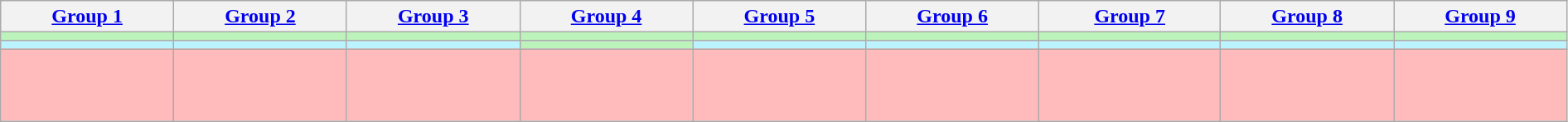<table class="wikitable" style="text-align:center;" width="99.75%">
<tr align="center">
<th width="11.05%"><a href='#'>Group 1</a></th>
<th width="11.05%"><a href='#'>Group 2</a></th>
<th width="11.05%"><a href='#'>Group 3</a></th>
<th width="11.05%"><a href='#'>Group 4</a></th>
<th width="11.05%"><a href='#'>Group 5</a></th>
<th width="11.05%"><a href='#'>Group 6</a></th>
<th width="11.60%"><a href='#'>Group 7</a></th>
<th width="11.05%"><a href='#'>Group 8</a></th>
<th width="11.05%"><a href='#'>Group 9</a></th>
</tr>
<tr style="background:#BBF3BB; font-size:90%">
<td style="vertical-align:top"></td>
<td style="vertical-align:top"></td>
<td style="vertical-align:top"></td>
<td style="vertical-align:top"></td>
<td style="vertical-align:top"></td>
<td style="vertical-align:top"></td>
<td style="vertical-align:top"></td>
<td style="vertical-align:top"></td>
<td style="vertical-align:top"></td>
</tr>
<tr style="background:#BBF3FF; font-size:90%">
<td style="vertical-align:top"></td>
<td style="vertical-align:top"></td>
<td style="vertical-align:top"></td>
<td style="background:#BBF3BB; vertical-align:top"></td>
<td style="vertical-align:top"></td>
<td style="vertical-align:top"></td>
<td style="vertical-align:top"></td>
<td style="vertical-align:top"></td>
<td style="vertical-align:top"></td>
</tr>
<tr style="background:#FFBBBB; font-size:90%">
<td style="vertical-align:top"><br><br></td>
<td style="vertical-align:top"><br><br></td>
<td style="vertical-align:top"><br><br></td>
<td style="vertical-align:top"><br><br><br></td>
<td style="vertical-align:top"><br><br></td>
<td style="vertical-align:top"><br><br><br></td>
<td style="vertical-align:top"><br><br></td>
<td style="vertical-align:top"><br><br><br></td>
<td style="vertical-align:top"><br><br><br></td>
</tr>
</table>
